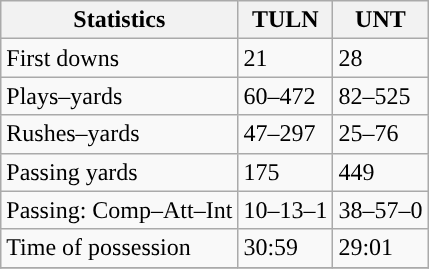<table class="wikitable" style="float: left;">
<tr>
<th>Statistics</th>
<th>TULN</th>
<th>UNT</th>
</tr>
<tr>
<td>First downs</td>
<td>21</td>
<td>28</td>
</tr>
<tr>
<td>Plays–yards</td>
<td>60–472</td>
<td>82–525</td>
</tr>
<tr>
<td>Rushes–yards</td>
<td>47–297</td>
<td>25–76</td>
</tr>
<tr>
<td>Passing yards</td>
<td>175</td>
<td>449</td>
</tr>
<tr>
<td>Passing: Comp–Att–Int</td>
<td>10–13–1</td>
<td>38–57–0</td>
</tr>
<tr>
<td>Time of possession</td>
<td>30:59</td>
<td>29:01</td>
</tr>
<tr>
</tr>
</table>
